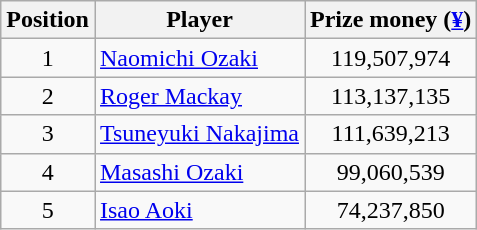<table class="wikitable">
<tr>
<th>Position</th>
<th>Player</th>
<th>Prize money (<a href='#'>¥</a>)</th>
</tr>
<tr>
<td align=center>1</td>
<td> <a href='#'>Naomichi Ozaki</a></td>
<td align=center>119,507,974</td>
</tr>
<tr>
<td align=center>2</td>
<td> <a href='#'>Roger Mackay</a></td>
<td align=center>113,137,135</td>
</tr>
<tr>
<td align=center>3</td>
<td> <a href='#'>Tsuneyuki Nakajima</a></td>
<td align=center>111,639,213</td>
</tr>
<tr>
<td align=center>4</td>
<td> <a href='#'>Masashi Ozaki</a></td>
<td align=center>99,060,539</td>
</tr>
<tr>
<td align=center>5</td>
<td> <a href='#'>Isao Aoki</a></td>
<td align=center>74,237,850</td>
</tr>
</table>
